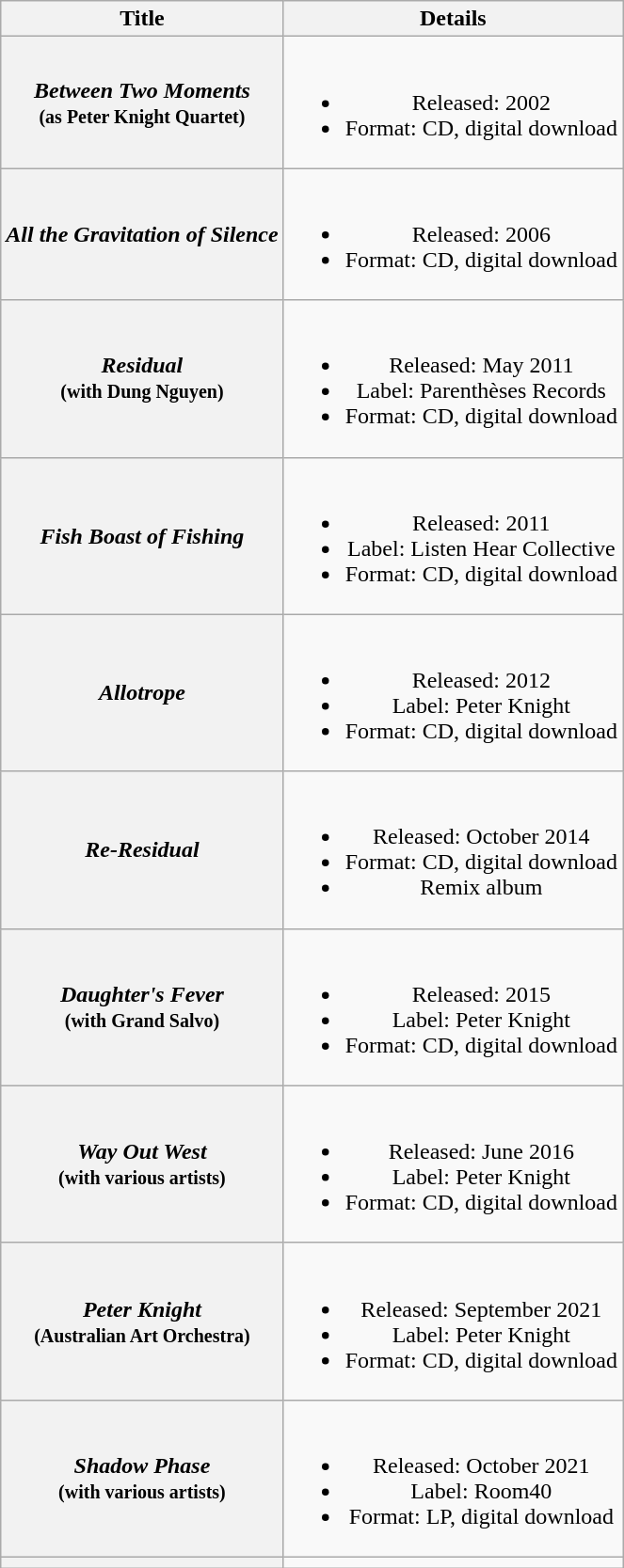<table class="wikitable plainrowheaders" style="text-align:center;" border="1">
<tr>
<th>Title</th>
<th>Details</th>
</tr>
<tr>
<th scope="row"><em>Between Two Moments</em> <br> <small>(as Peter Knight Quartet)</small></th>
<td><br><ul><li>Released: 2002</li><li>Format: CD, digital download</li></ul></td>
</tr>
<tr>
<th scope="row"><em>All the Gravitation of Silence</em></th>
<td><br><ul><li>Released: 2006</li><li>Format: CD, digital download</li></ul></td>
</tr>
<tr>
<th scope="row"><em>Residual</em> <br> <small>(with Dung Nguyen)</small></th>
<td><br><ul><li>Released: May 2011</li><li>Label: Parenthèses Records</li><li>Format: CD, digital download</li></ul></td>
</tr>
<tr>
<th scope="row"><em>Fish Boast of Fishing</em></th>
<td><br><ul><li>Released: 2011</li><li>Label: Listen Hear Collective</li><li>Format: CD, digital download</li></ul></td>
</tr>
<tr>
<th scope="row"><em>Allotrope</em></th>
<td><br><ul><li>Released: 2012</li><li>Label: Peter Knight</li><li>Format: CD, digital download</li></ul></td>
</tr>
<tr>
<th scope="row"><em>Re-Residual</em></th>
<td><br><ul><li>Released: October 2014</li><li>Format: CD, digital download</li><li>Remix album</li></ul></td>
</tr>
<tr>
<th scope="row"><em>Daughter's Fever</em> <br> <small>(with Grand Salvo)</small></th>
<td><br><ul><li>Released: 2015</li><li>Label: Peter Knight</li><li>Format: CD, digital download</li></ul></td>
</tr>
<tr>
<th scope="row"><em>Way Out West</em> <br> <small>(with various artists)</small></th>
<td><br><ul><li>Released: June 2016</li><li>Label: Peter Knight</li><li>Format: CD, digital download</li></ul></td>
</tr>
<tr>
<th scope="row"><em>Peter Knight</em> <br> <small>(Australian Art Orchestra)</small></th>
<td><br><ul><li>Released: September 2021</li><li>Label: Peter Knight</li><li>Format: CD, digital download</li></ul></td>
</tr>
<tr>
<th scope="row"><em>Shadow Phase</em><br> <small>(with various artists)</small></th>
<td><br><ul><li>Released: October 2021</li><li>Label: Room40</li><li>Format: LP, digital download</li></ul></td>
</tr>
<tr>
<th></th>
<td></td>
</tr>
</table>
